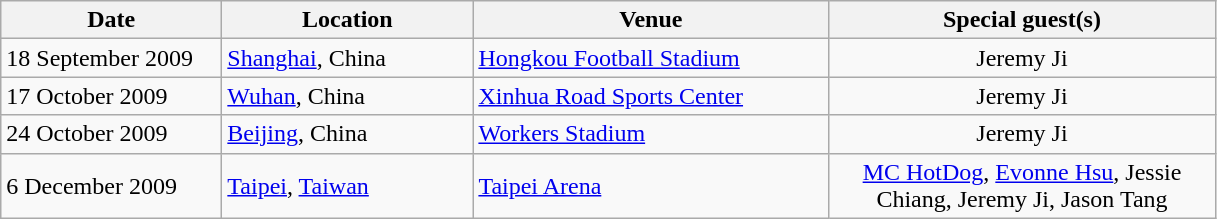<table class="wikitable">
<tr>
<th width="140px">Date</th>
<th width="160px">Location</th>
<th width="230px">Venue</th>
<th width="250px">Special guest(s)</th>
</tr>
<tr>
<td>18 September 2009</td>
<td><a href='#'>Shanghai</a>, China</td>
<td><a href='#'>Hongkou Football Stadium</a></td>
<td align="center">Jeremy Ji</td>
</tr>
<tr>
<td>17 October 2009</td>
<td><a href='#'>Wuhan</a>, China</td>
<td><a href='#'>Xinhua Road Sports Center</a></td>
<td align="center">Jeremy Ji</td>
</tr>
<tr>
<td>24 October 2009</td>
<td><a href='#'>Beijing</a>, China</td>
<td><a href='#'>Workers Stadium</a></td>
<td align="center">Jeremy Ji</td>
</tr>
<tr>
<td>6 December 2009</td>
<td><a href='#'>Taipei</a>, <a href='#'>Taiwan</a></td>
<td><a href='#'>Taipei Arena</a></td>
<td align="center"><a href='#'>MC HotDog</a>, <a href='#'>Evonne Hsu</a>, Jessie Chiang, Jeremy Ji, Jason Tang</td>
</tr>
</table>
